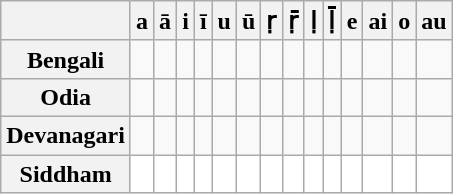<table class=wikitable>
<tr>
<th></th>
<th>a</th>
<th>ā</th>
<th>i</th>
<th>ī</th>
<th>u</th>
<th>ū</th>
<th>ṛ</th>
<th>ṝ</th>
<th>ḷ</th>
<th>ḹ</th>
<th>e</th>
<th>ai</th>
<th>o</th>
<th>au</th>
</tr>
<tr>
<th>Bengali</th>
<td><span></span></td>
<td><span></span></td>
<td><span></span></td>
<td><span></span></td>
<td><span></span></td>
<td><span></span></td>
<td><span></span></td>
<td><span></span></td>
<td><span></span></td>
<td><span></span></td>
<td><span></span></td>
<td><span></span></td>
<td><span></span></td>
<td><span></span></td>
</tr>
<tr>
<th>Odia</th>
<td><span></span></td>
<td><span></span></td>
<td><span></span></td>
<td><span></span></td>
<td><span></span></td>
<td><span></span></td>
<td><span></span></td>
<td><span></span></td>
<td><span></span></td>
<td><span></span></td>
<td><span></span></td>
<td><span></span></td>
<td><span></span></td>
<td><span></span></td>
</tr>
<tr>
<th>Devanagari</th>
<td><span></span></td>
<td><span></span></td>
<td><span></span></td>
<td><span></span></td>
<td><span></span></td>
<td><span></span></td>
<td><span></span></td>
<td><span></span></td>
<td><span></span></td>
<td><span></span></td>
<td><span></span></td>
<td><span></span></td>
<td><span></span></td>
<td><span></span></td>
</tr>
<tr style="background-color: white !important; color: black !important;">
<th>Siddham</th>
<td></td>
<td></td>
<td></td>
<td></td>
<td></td>
<td></td>
<td></td>
<td></td>
<td></td>
<td></td>
<td></td>
<td></td>
<td></td>
<td></td>
</tr>
</table>
